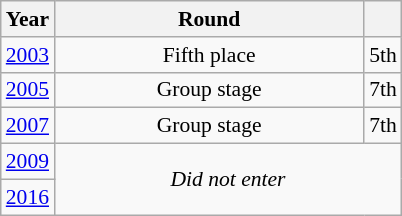<table class="wikitable" style="text-align: center; font-size:90%">
<tr>
<th>Year</th>
<th style="width:200px">Round</th>
<th></th>
</tr>
<tr>
<td><a href='#'>2003</a></td>
<td>Fifth place</td>
<td>5th</td>
</tr>
<tr>
<td><a href='#'>2005</a></td>
<td>Group stage</td>
<td>7th</td>
</tr>
<tr>
<td><a href='#'>2007</a></td>
<td>Group stage</td>
<td>7th</td>
</tr>
<tr>
<td><a href='#'>2009</a></td>
<td colspan="2" rowspan="2"><em>Did not enter</em></td>
</tr>
<tr>
<td><a href='#'>2016</a></td>
</tr>
</table>
